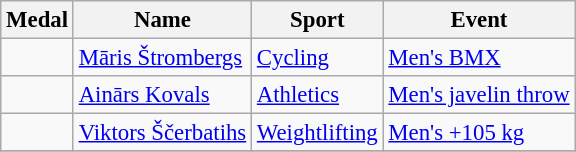<table class="wikitable sortable" style="font-size:95%">
<tr>
<th>Medal</th>
<th>Name</th>
<th>Sport</th>
<th>Event</th>
</tr>
<tr>
<td></td>
<td><a href='#'>Māris Štrombergs</a></td>
<td><a href='#'>Cycling</a></td>
<td><a href='#'>Men's BMX</a></td>
</tr>
<tr>
<td></td>
<td><a href='#'>Ainārs Kovals</a></td>
<td><a href='#'>Athletics</a></td>
<td><a href='#'>Men's javelin throw</a></td>
</tr>
<tr>
<td></td>
<td><a href='#'>Viktors Ščerbatihs</a></td>
<td><a href='#'>Weightlifting</a></td>
<td><a href='#'>Men's +105 kg</a></td>
</tr>
<tr>
</tr>
</table>
